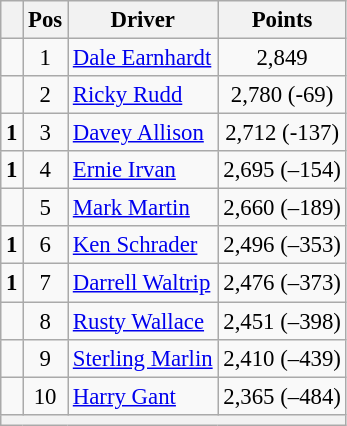<table class="wikitable" style="font-size: 95%;">
<tr>
<th></th>
<th>Pos</th>
<th>Driver</th>
<th>Points</th>
</tr>
<tr>
<td align="left"></td>
<td style="text-align:center;">1</td>
<td><a href='#'>Dale Earnhardt</a></td>
<td style="text-align:center;">2,849</td>
</tr>
<tr>
<td align="left"></td>
<td style="text-align:center;">2</td>
<td><a href='#'>Ricky Rudd</a></td>
<td style="text-align:center;">2,780 (-69)</td>
</tr>
<tr>
<td align="left">  <strong>1</strong></td>
<td style="text-align:center;">3</td>
<td><a href='#'>Davey Allison</a></td>
<td style="text-align:center;">2,712 (-137)</td>
</tr>
<tr>
<td align="left">  <strong>1</strong></td>
<td style="text-align:center;">4</td>
<td><a href='#'>Ernie Irvan</a></td>
<td style="text-align:center;">2,695 (–154)</td>
</tr>
<tr>
<td align="left"></td>
<td style="text-align:center;">5</td>
<td><a href='#'>Mark Martin</a></td>
<td style="text-align:center;">2,660 (–189)</td>
</tr>
<tr>
<td align="left">  <strong>1</strong></td>
<td style="text-align:center;">6</td>
<td><a href='#'>Ken Schrader</a></td>
<td style="text-align:center;">2,496 (–353)</td>
</tr>
<tr>
<td align="left">  <strong>1</strong></td>
<td style="text-align:center;">7</td>
<td><a href='#'>Darrell Waltrip</a></td>
<td style="text-align:center;">2,476 (–373)</td>
</tr>
<tr>
<td align="left"></td>
<td style="text-align:center;">8</td>
<td><a href='#'>Rusty Wallace</a></td>
<td style="text-align:center;">2,451 (–398)</td>
</tr>
<tr>
<td align="left"></td>
<td style="text-align:center;">9</td>
<td><a href='#'>Sterling Marlin</a></td>
<td style="text-align:center;">2,410 (–439)</td>
</tr>
<tr>
<td align="left"></td>
<td style="text-align:center;">10</td>
<td><a href='#'>Harry Gant</a></td>
<td style="text-align:center;">2,365 (–484)</td>
</tr>
<tr class="sortbottom">
<th colspan="9"></th>
</tr>
</table>
